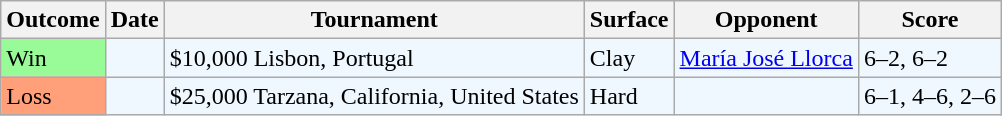<table class="sortable wikitable">
<tr>
<th>Outcome</th>
<th>Date</th>
<th>Tournament</th>
<th>Surface</th>
<th>Opponent</th>
<th>Score</th>
</tr>
<tr style="background:#f0f8ff;">
<td style="background:#98fb98;">Win</td>
<td></td>
<td>$10,000 Lisbon, Portugal</td>
<td>Clay</td>
<td> <a href='#'>María José Llorca</a></td>
<td>6–2, 6–2</td>
</tr>
<tr style="background:#f0f8ff;">
<td style="background:#ffa07a;">Loss</td>
<td></td>
<td>$25,000 Tarzana, California, United States</td>
<td>Hard</td>
<td> </td>
<td>6–1, 4–6, 2–6</td>
</tr>
</table>
